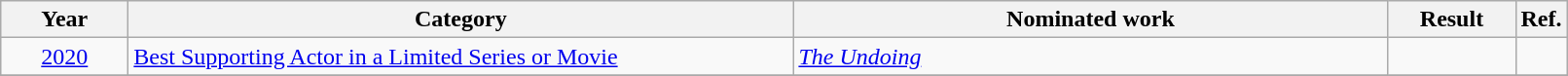<table class=wikitable>
<tr>
<th scope="col" style="width:5em;">Year</th>
<th scope="col" style="width:28em;">Category</th>
<th scope="col" style="width:25em;">Nominated work</th>
<th scope="col" style="width:5em;">Result</th>
<th>Ref.</th>
</tr>
<tr>
<td style="text-align:center;"><a href='#'>2020</a></td>
<td><a href='#'>Best Supporting Actor in a Limited Series or Movie</a></td>
<td><em><a href='#'>The Undoing</a></em></td>
<td></td>
<td align="center"></td>
</tr>
<tr>
</tr>
</table>
